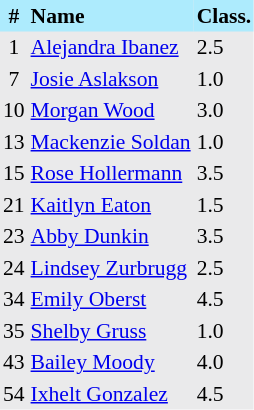<table border=0 cellpadding=2 cellspacing=0  |- bgcolor=#EAEAEB style="text-align:center; font-size:90%;">
<tr bgcolor=#ADEBFD>
<th>#</th>
<th align=left>Name</th>
<th align=left>Class.</th>
</tr>
<tr>
<td>1</td>
<td align=left><a href='#'>Alejandra Ibanez</a></td>
<td align=left>2.5</td>
</tr>
<tr>
<td>7</td>
<td align=left><a href='#'>Josie Aslakson</a></td>
<td align=left>1.0</td>
</tr>
<tr>
<td>10</td>
<td align=left><a href='#'>Morgan Wood</a></td>
<td align=left>3.0</td>
</tr>
<tr>
<td>13</td>
<td align=left><a href='#'>Mackenzie Soldan</a></td>
<td align=left>1.0</td>
</tr>
<tr>
<td>15</td>
<td align=left><a href='#'>Rose Hollermann</a></td>
<td align=left>3.5</td>
</tr>
<tr>
<td>21</td>
<td align=left><a href='#'>Kaitlyn Eaton</a></td>
<td align=left>1.5</td>
</tr>
<tr>
<td>23</td>
<td align=left><a href='#'>Abby Dunkin</a></td>
<td align=left>3.5</td>
</tr>
<tr>
<td>24</td>
<td align=left><a href='#'>Lindsey Zurbrugg</a></td>
<td align=left>2.5</td>
</tr>
<tr>
<td>34</td>
<td align=left><a href='#'>Emily Oberst</a></td>
<td align=left>4.5</td>
</tr>
<tr>
<td>35</td>
<td align=left><a href='#'>Shelby Gruss</a></td>
<td align=left>1.0</td>
</tr>
<tr>
<td>43</td>
<td align=left><a href='#'>Bailey Moody</a></td>
<td align=left>4.0</td>
</tr>
<tr>
<td>54</td>
<td align=left><a href='#'>Ixhelt Gonzalez</a></td>
<td align=left>4.5</td>
</tr>
</table>
